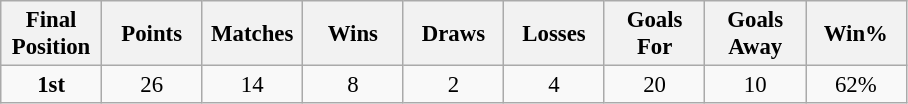<table class="wikitable" style="font-size: 95%; text-align: center;">
<tr>
<th width=60>Final Position</th>
<th width=60>Points</th>
<th width=60>Matches</th>
<th width=60>Wins</th>
<th width=60>Draws</th>
<th width=60>Losses</th>
<th width=60>Goals For</th>
<th width=60>Goals Away</th>
<th width=60>Win%</th>
</tr>
<tr>
<td><strong>1st</strong></td>
<td>26</td>
<td>14</td>
<td>8</td>
<td>2</td>
<td>4</td>
<td>20</td>
<td>10</td>
<td>62%</td>
</tr>
</table>
